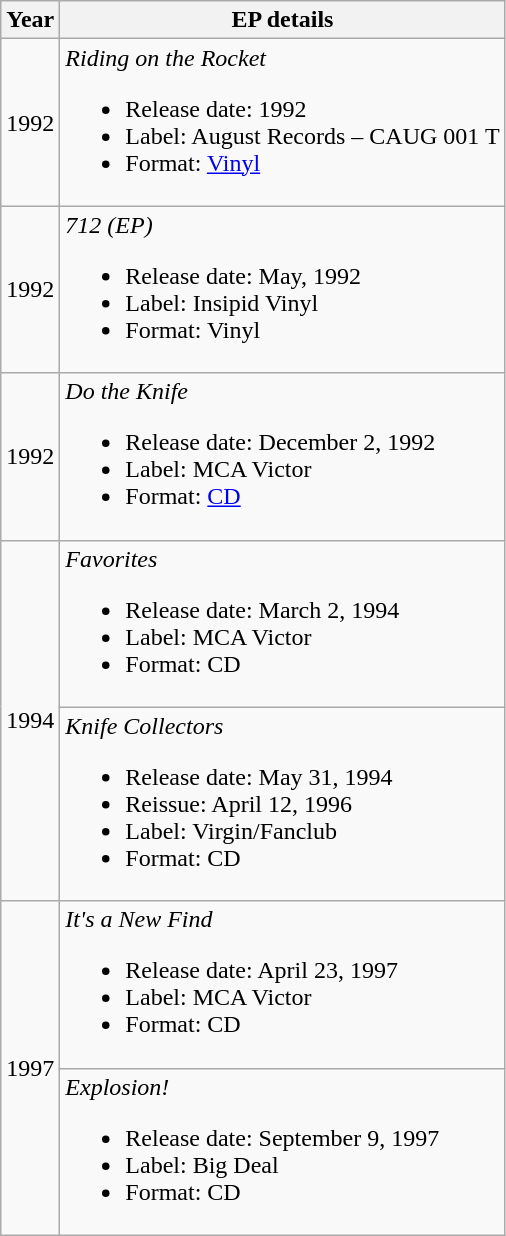<table class="wikitable">
<tr>
<th scope="col">Year</th>
<th scope="col">EP details</th>
</tr>
<tr>
<td>1992</td>
<td><em>Riding on the Rocket</em><br><ul><li>Release date: 1992</li><li>Label: August Records – CAUG 001 T</li><li>Format: <a href='#'>Vinyl</a></li></ul></td>
</tr>
<tr>
<td>1992</td>
<td><em>712 (EP)</em><br><ul><li>Release date: May, 1992</li><li>Label: Insipid Vinyl</li><li>Format: Vinyl</li></ul></td>
</tr>
<tr>
<td>1992</td>
<td><em>Do the Knife</em><br><ul><li>Release date: December 2, 1992</li><li>Label: MCA Victor</li><li>Format: <a href='#'>CD</a></li></ul></td>
</tr>
<tr>
<td rowspan="2">1994</td>
<td><em>Favorites</em><br><ul><li>Release date: March 2, 1994</li><li>Label: MCA Victor</li><li>Format: CD</li></ul></td>
</tr>
<tr>
<td><em>Knife Collectors</em><br><ul><li>Release date: May 31, 1994</li><li>Reissue: April 12, 1996</li><li>Label: Virgin/Fanclub</li><li>Format: CD</li></ul></td>
</tr>
<tr>
<td rowspan="2">1997</td>
<td><em>It's a New Find</em><br><ul><li>Release date: April 23, 1997</li><li>Label: MCA Victor</li><li>Format: CD</li></ul></td>
</tr>
<tr>
<td><em>Explosion!</em><br><ul><li>Release date: September 9, 1997</li><li>Label: Big Deal</li><li>Format: CD</li></ul></td>
</tr>
</table>
